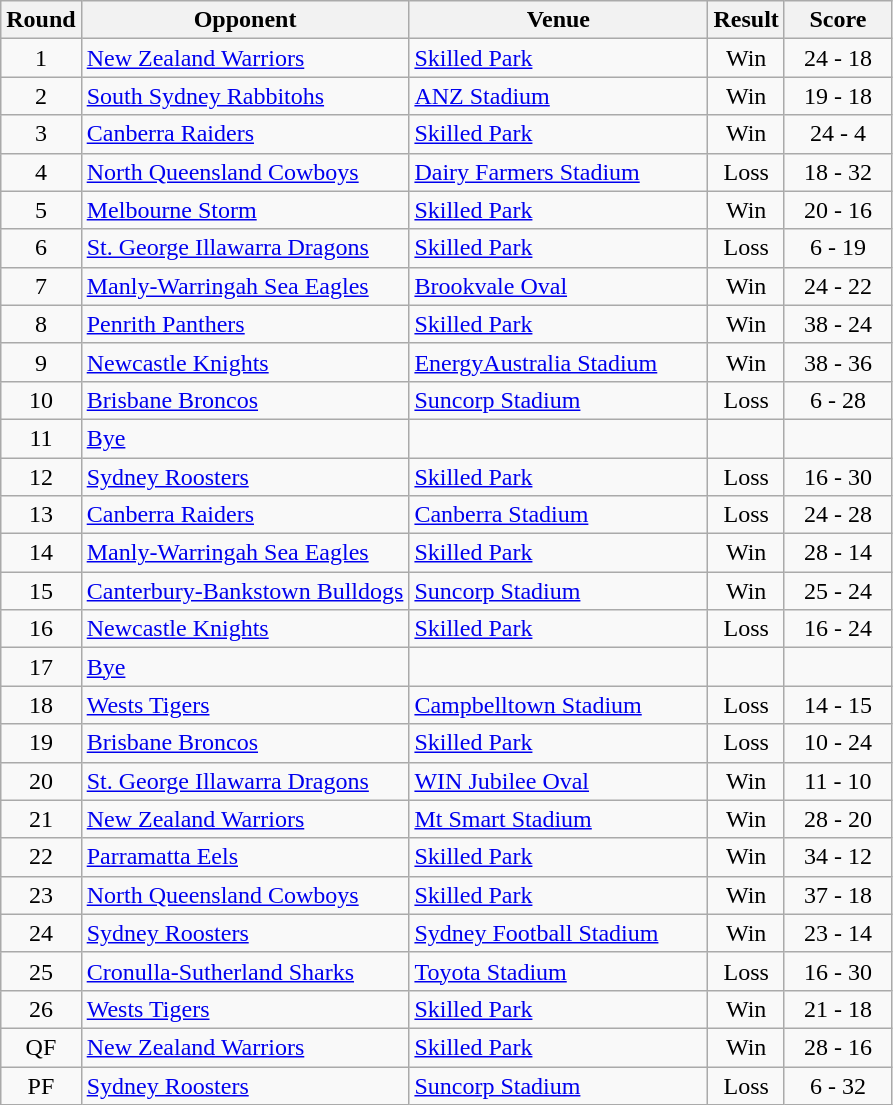<table class="wikitable" style="text-align:center;">
<tr>
<th>Round</th>
<th>Opponent</th>
<th style="width:12em">Venue</th>
<th>Result</th>
<th style="width:4em">Score</th>
</tr>
<tr>
<td>1</td>
<td style="text-align:left;"> <a href='#'>New Zealand Warriors</a></td>
<td style="text-align:left;"><a href='#'>Skilled Park</a></td>
<td>Win</td>
<td>24 - 18</td>
</tr>
<tr>
<td>2</td>
<td style="text-align:left;"> <a href='#'>South Sydney Rabbitohs</a></td>
<td style="text-align:left;"><a href='#'>ANZ Stadium</a></td>
<td>Win</td>
<td>19 - 18</td>
</tr>
<tr>
<td>3</td>
<td style="text-align:left;"> <a href='#'>Canberra Raiders</a></td>
<td style="text-align:left;"><a href='#'>Skilled Park</a></td>
<td>Win</td>
<td>24 - 4</td>
</tr>
<tr>
<td>4</td>
<td style="text-align:left;"> <a href='#'>North Queensland Cowboys</a></td>
<td style="text-align:left;"><a href='#'>Dairy Farmers Stadium</a></td>
<td>Loss</td>
<td>18 - 32</td>
</tr>
<tr>
<td>5</td>
<td style="text-align:left;"> <a href='#'>Melbourne Storm</a></td>
<td style="text-align:left;"><a href='#'>Skilled Park</a></td>
<td>Win</td>
<td>20 - 16</td>
</tr>
<tr>
<td>6</td>
<td style="text-align:left;"> <a href='#'>St. George Illawarra Dragons</a></td>
<td style="text-align:left;"><a href='#'>Skilled Park</a></td>
<td>Loss</td>
<td>6 - 19</td>
</tr>
<tr>
<td>7</td>
<td style="text-align:left;"> <a href='#'>Manly-Warringah Sea Eagles</a></td>
<td style="text-align:left;"><a href='#'>Brookvale Oval</a></td>
<td>Win</td>
<td>24 - 22</td>
</tr>
<tr>
<td>8</td>
<td style="text-align:left;"> <a href='#'>Penrith Panthers</a></td>
<td style="text-align:left;"><a href='#'>Skilled Park</a></td>
<td>Win</td>
<td>38 - 24</td>
</tr>
<tr>
<td>9</td>
<td style="text-align:left;"> <a href='#'>Newcastle Knights</a></td>
<td style="text-align:left;"><a href='#'>EnergyAustralia Stadium</a></td>
<td>Win</td>
<td>38 - 36</td>
</tr>
<tr>
<td>10</td>
<td style="text-align:left;"> <a href='#'>Brisbane Broncos</a></td>
<td style="text-align:left;"><a href='#'>Suncorp Stadium</a></td>
<td>Loss</td>
<td>6 - 28</td>
</tr>
<tr>
<td>11</td>
<td style="text-align:left;"><a href='#'>Bye</a></td>
<td></td>
<td></td>
<td></td>
</tr>
<tr>
<td>12</td>
<td style="text-align:left;"> <a href='#'>Sydney Roosters</a></td>
<td style="text-align:left;"><a href='#'>Skilled Park</a></td>
<td>Loss</td>
<td>16 - 30</td>
</tr>
<tr>
<td>13</td>
<td style="text-align:left;"> <a href='#'>Canberra Raiders</a></td>
<td style="text-align:left;"><a href='#'>Canberra Stadium</a></td>
<td>Loss</td>
<td>24 - 28</td>
</tr>
<tr>
<td>14</td>
<td style="text-align:left;"> <a href='#'>Manly-Warringah Sea Eagles</a></td>
<td style="text-align:left;"><a href='#'>Skilled Park</a></td>
<td>Win</td>
<td>28 - 14</td>
</tr>
<tr>
<td>15</td>
<td style="text-align:left;"> <a href='#'>Canterbury-Bankstown Bulldogs</a></td>
<td style="text-align:left;"><a href='#'>Suncorp Stadium</a></td>
<td>Win</td>
<td>25 - 24</td>
</tr>
<tr>
<td>16</td>
<td style="text-align:left;"> <a href='#'>Newcastle Knights</a></td>
<td style="text-align:left;"><a href='#'>Skilled Park</a></td>
<td>Loss</td>
<td>16 - 24</td>
</tr>
<tr>
<td>17</td>
<td style="text-align:left;"><a href='#'>Bye</a></td>
<td></td>
<td></td>
<td></td>
</tr>
<tr>
<td>18</td>
<td style="text-align:left;"> <a href='#'>Wests Tigers</a></td>
<td style="text-align:left;"><a href='#'>Campbelltown Stadium</a></td>
<td>Loss</td>
<td>14 - 15</td>
</tr>
<tr>
<td>19</td>
<td style="text-align:left;"> <a href='#'>Brisbane Broncos</a></td>
<td style="text-align:left;"><a href='#'>Skilled Park</a></td>
<td>Loss</td>
<td>10 - 24</td>
</tr>
<tr>
<td>20</td>
<td style="text-align:left;"> <a href='#'>St. George Illawarra Dragons</a></td>
<td style="text-align:left;"><a href='#'>WIN Jubilee Oval</a></td>
<td>Win</td>
<td>11 - 10</td>
</tr>
<tr>
<td>21</td>
<td style="text-align:left;"> <a href='#'>New Zealand Warriors</a></td>
<td style="text-align:left;"><a href='#'>Mt Smart Stadium</a></td>
<td>Win</td>
<td>28 - 20</td>
</tr>
<tr>
<td>22</td>
<td style="text-align:left;"> <a href='#'>Parramatta Eels</a></td>
<td style="text-align:left;"><a href='#'>Skilled Park</a></td>
<td>Win</td>
<td>34 - 12</td>
</tr>
<tr>
<td>23</td>
<td style="text-align:left;"> <a href='#'>North Queensland Cowboys</a></td>
<td style="text-align:left;"><a href='#'>Skilled Park</a></td>
<td>Win</td>
<td>37 - 18</td>
</tr>
<tr>
<td>24</td>
<td style="text-align:left;"> <a href='#'>Sydney Roosters</a></td>
<td style="text-align:left;"><a href='#'>Sydney Football Stadium</a></td>
<td>Win</td>
<td>23 - 14</td>
</tr>
<tr>
<td>25</td>
<td style="text-align:left;"> <a href='#'>Cronulla-Sutherland Sharks</a></td>
<td style="text-align:left;"><a href='#'>Toyota Stadium</a></td>
<td>Loss</td>
<td>16 - 30</td>
</tr>
<tr>
<td>26</td>
<td style="text-align:left;"> <a href='#'>Wests Tigers</a></td>
<td style="text-align:left;"><a href='#'>Skilled Park</a></td>
<td>Win</td>
<td>21 - 18</td>
</tr>
<tr>
<td>QF</td>
<td style="text-align:left;"> <a href='#'>New Zealand Warriors</a></td>
<td style="text-align:left;"><a href='#'>Skilled Park</a></td>
<td>Win</td>
<td>28 - 16</td>
</tr>
<tr>
<td>PF</td>
<td style="text-align:left;"> <a href='#'>Sydney Roosters</a></td>
<td style="text-align:left;"><a href='#'>Suncorp Stadium</a></td>
<td>Loss</td>
<td>6 - 32</td>
</tr>
</table>
